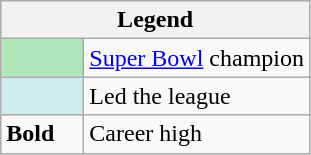<table class="wikitable mw-collapsible">
<tr>
<th colspan="2">Legend</th>
</tr>
<tr>
<td style="background:#afe6ba; width:3em;"></td>
<td><a href='#'>Super Bowl</a> champion</td>
</tr>
<tr>
<td style="background:#cfecec; width:3em;"></td>
<td>Led the league</td>
</tr>
<tr>
<td><strong>Bold</strong></td>
<td>Career high</td>
</tr>
</table>
